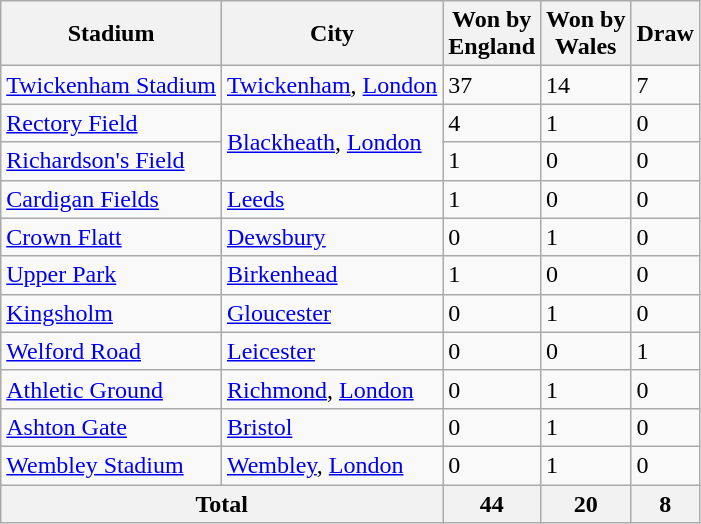<table class="wikitable">
<tr>
<th>Stadium</th>
<th>City</th>
<th>Won by<br>England</th>
<th>Won by<br>Wales</th>
<th>Draw</th>
</tr>
<tr>
<td><a href='#'>Twickenham Stadium</a></td>
<td><a href='#'>Twickenham</a>, <a href='#'>London</a></td>
<td>37</td>
<td>14</td>
<td>7</td>
</tr>
<tr>
<td><a href='#'>Rectory Field</a></td>
<td rowspan=2><a href='#'>Blackheath</a>, <a href='#'>London</a></td>
<td>4</td>
<td>1</td>
<td>0</td>
</tr>
<tr>
<td><a href='#'>Richardson's Field</a></td>
<td>1</td>
<td>0</td>
<td>0</td>
</tr>
<tr>
<td><a href='#'>Cardigan Fields</a></td>
<td><a href='#'>Leeds</a></td>
<td>1</td>
<td>0</td>
<td>0</td>
</tr>
<tr>
<td><a href='#'>Crown Flatt</a></td>
<td><a href='#'>Dewsbury</a></td>
<td>0</td>
<td>1</td>
<td>0</td>
</tr>
<tr>
<td><a href='#'>Upper Park</a></td>
<td><a href='#'>Birkenhead</a></td>
<td>1</td>
<td>0</td>
<td>0</td>
</tr>
<tr>
<td><a href='#'>Kingsholm</a></td>
<td><a href='#'>Gloucester</a></td>
<td>0</td>
<td>1</td>
<td>0</td>
</tr>
<tr>
<td><a href='#'>Welford Road</a></td>
<td><a href='#'>Leicester</a></td>
<td>0</td>
<td>0</td>
<td>1</td>
</tr>
<tr>
<td><a href='#'>Athletic Ground</a></td>
<td><a href='#'>Richmond</a>, <a href='#'>London</a></td>
<td>0</td>
<td>1</td>
<td>0</td>
</tr>
<tr>
<td><a href='#'>Ashton Gate</a></td>
<td><a href='#'>Bristol</a></td>
<td>0</td>
<td>1</td>
<td>0</td>
</tr>
<tr>
<td><a href='#'>Wembley Stadium</a></td>
<td><a href='#'>Wembley</a>, <a href='#'>London</a></td>
<td>0</td>
<td>1</td>
<td>0</td>
</tr>
<tr>
<th colspan=2>Total</th>
<th>44</th>
<th>20</th>
<th>8</th>
</tr>
</table>
